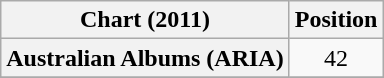<table class="wikitable plainrowheaders">
<tr>
<th scope="col">Chart (2011)</th>
<th scope="col">Position</th>
</tr>
<tr>
<th scope="row">Australian Albums (ARIA)</th>
<td style="text-align:center;">42</td>
</tr>
<tr>
</tr>
</table>
